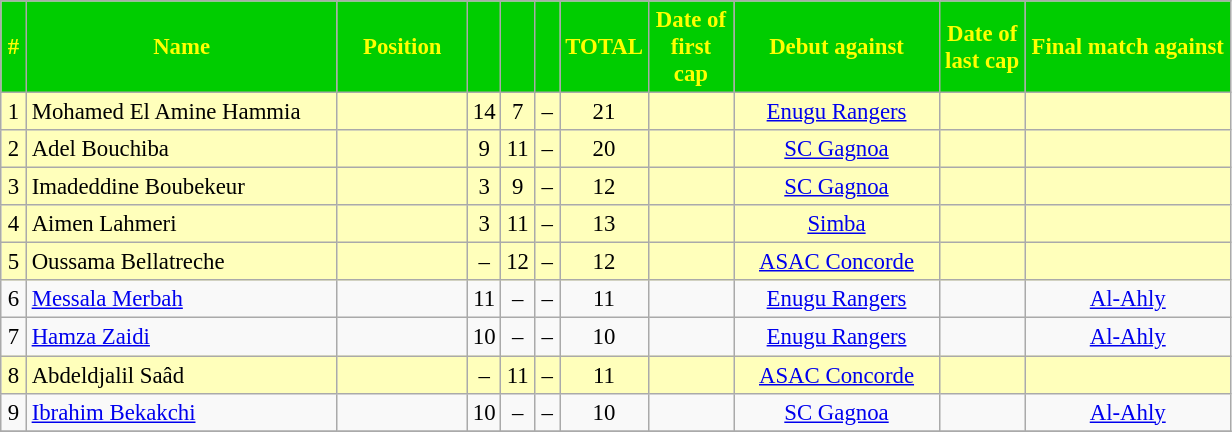<table border="0" class="wikitable" style="text-align:center;font-size:95%">
<tr>
<th scope=col style="color:#FFFF00; background:#00CD00;" width=10>#</th>
<th scope=col style="color:#FFFF00; background:#00CD00;" width=200>Name</th>
<th scope=col style="color:#FFFF00; background:#00CD00;" width=80>Position</th>
<th scope=col style="color:#FFFF00; background:#00CD00;" width=10><a href='#'></a></th>
<th scope=col style="color:#FFFF00; background:#00CD00;" width=10><a href='#'></a></th>
<th scope=col style="color:#FFFF00; background:#00CD00;" width=10><a href='#'></a></th>
<th scope=col style="color:#FFFF00; background:#00CD00;" width=10>TOTAL</th>
<th scope=col style="color:#FFFF00; background:#00CD00;" width=50>Date of first cap</th>
<th scope=col style="color:#FFFF00; background:#00CD00;" width=130>Debut against</th>
<th scope=col style="color:#FFFF00; background:#00CD00;" width=50>Date of last cap</th>
<th scope=col style="color:#FFFF00; background:#00CD00;" width=130>Final match against</th>
</tr>
<tr style="background:#ffb">
<td>1</td>
<td align="left"> Mohamed El Amine Hammia</td>
<td></td>
<td>14</td>
<td>7</td>
<td>–</td>
<td>21</td>
<td></td>
<td><a href='#'>Enugu Rangers</a></td>
<td></td>
<td></td>
</tr>
<tr style="background:#ffb">
<td>2</td>
<td align="left"> Adel Bouchiba</td>
<td></td>
<td>9</td>
<td>11</td>
<td>–</td>
<td>20</td>
<td></td>
<td><a href='#'>SC Gagnoa</a></td>
<td></td>
<td></td>
</tr>
<tr style="background:#ffb">
<td>3</td>
<td align="left"> Imadeddine Boubekeur</td>
<td></td>
<td>3</td>
<td>9</td>
<td>–</td>
<td>12</td>
<td></td>
<td><a href='#'>SC Gagnoa</a></td>
<td></td>
<td></td>
</tr>
<tr style="background:#ffb">
<td>4</td>
<td align="left"> Aimen Lahmeri</td>
<td></td>
<td>3</td>
<td>11</td>
<td>–</td>
<td>13</td>
<td></td>
<td><a href='#'>Simba</a></td>
<td></td>
<td></td>
</tr>
<tr style="background:#ffb">
<td>5</td>
<td align="left"> Oussama Bellatreche</td>
<td></td>
<td>–</td>
<td>12</td>
<td>–</td>
<td>12</td>
<td></td>
<td><a href='#'>ASAC Concorde</a></td>
<td></td>
<td></td>
</tr>
<tr>
<td>6</td>
<td align="left"> <a href='#'>Messala Merbah</a></td>
<td></td>
<td>11</td>
<td>–</td>
<td>–</td>
<td>11</td>
<td></td>
<td><a href='#'>Enugu Rangers</a></td>
<td></td>
<td><a href='#'>Al-Ahly</a></td>
</tr>
<tr>
<td>7</td>
<td align="left"> <a href='#'>Hamza Zaidi</a></td>
<td></td>
<td>10</td>
<td>–</td>
<td>–</td>
<td>10</td>
<td></td>
<td><a href='#'>Enugu Rangers</a></td>
<td></td>
<td><a href='#'>Al-Ahly</a></td>
</tr>
<tr style="background:#ffb">
<td>8</td>
<td align="left"> Abdeldjalil Saâd</td>
<td></td>
<td>–</td>
<td>11</td>
<td>–</td>
<td>11</td>
<td></td>
<td><a href='#'>ASAC Concorde</a></td>
<td></td>
<td></td>
</tr>
<tr>
<td>9</td>
<td align="left"> <a href='#'>Ibrahim Bekakchi</a></td>
<td></td>
<td>10</td>
<td>–</td>
<td>–</td>
<td>10</td>
<td></td>
<td><a href='#'>SC Gagnoa</a></td>
<td></td>
<td><a href='#'>Al-Ahly</a></td>
</tr>
<tr>
</tr>
</table>
